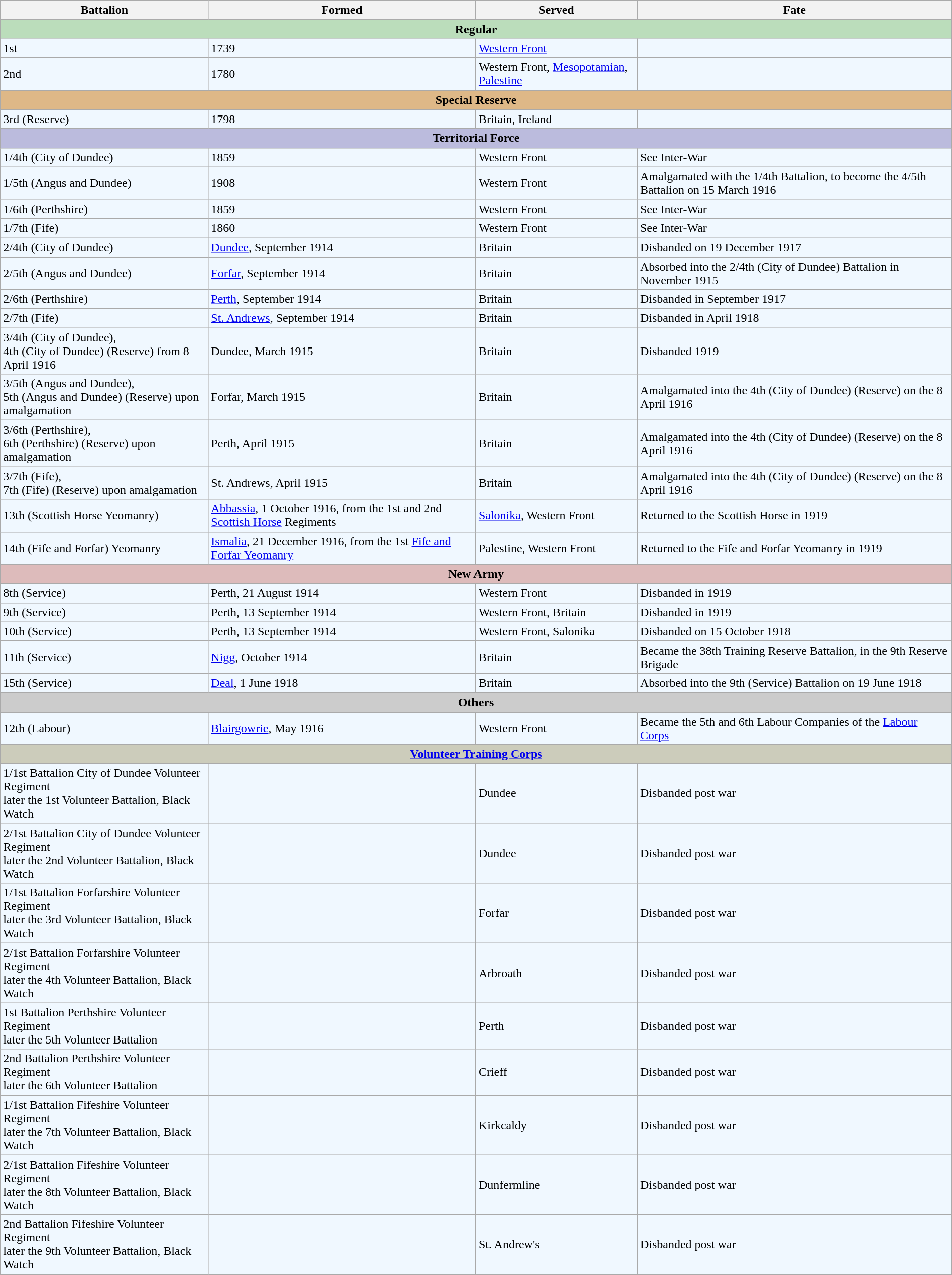<table class="wikitable" style="width:100%;">
<tr>
<th>Battalion</th>
<th>Formed</th>
<th>Served</th>
<th>Fate</th>
</tr>
<tr>
<th colspan="5" style="background:#bdb;">Regular</th>
</tr>
<tr style="background:#f0f8ff;">
<td>1st</td>
<td>1739</td>
<td><a href='#'>Western Front</a></td>
<td></td>
</tr>
<tr style="background:#f0f8ff;">
<td>2nd</td>
<td>1780</td>
<td>Western Front, <a href='#'>Mesopotamian</a>, <a href='#'>Palestine</a></td>
<td></td>
</tr>
<tr>
<th colspan="5" style="background:#deb887;">Special Reserve</th>
</tr>
<tr style="background:#f0f8ff;">
<td>3rd (Reserve)</td>
<td>1798</td>
<td>Britain, Ireland</td>
<td></td>
</tr>
<tr>
<th colspan="5" style="background:#bbd;">Territorial Force</th>
</tr>
<tr style="background:#f0f8ff;">
<td>1/4th (City of Dundee)</td>
<td>1859</td>
<td>Western Front</td>
<td>See Inter-War</td>
</tr>
<tr style="background:#f0f8ff;">
<td>1/5th (Angus and Dundee)</td>
<td>1908</td>
<td>Western Front</td>
<td>Amalgamated with the 1/4th Battalion, to become the 4/5th Battalion on 15 March 1916</td>
</tr>
<tr style="background:#f0f8ff;">
<td>1/6th (Perthshire)</td>
<td>1859</td>
<td>Western Front</td>
<td>See Inter-War</td>
</tr>
<tr style="background:#f0f8ff;">
<td>1/7th (Fife)</td>
<td>1860</td>
<td>Western Front</td>
<td>See Inter-War</td>
</tr>
<tr style="background:#f0f8ff;">
<td>2/4th (City of Dundee)</td>
<td><a href='#'>Dundee</a>, September 1914</td>
<td>Britain</td>
<td>Disbanded on 19 December 1917</td>
</tr>
<tr style="background:#f0f8ff;">
<td>2/5th (Angus and Dundee)</td>
<td><a href='#'>Forfar</a>, September 1914</td>
<td>Britain</td>
<td>Absorbed into the 2/4th (City of Dundee) Battalion in November 1915</td>
</tr>
<tr style="background:#f0f8ff;">
<td>2/6th (Perthshire)</td>
<td><a href='#'>Perth</a>, September 1914</td>
<td>Britain</td>
<td>Disbanded in September 1917</td>
</tr>
<tr style="background:#f0f8ff;">
<td>2/7th (Fife)</td>
<td><a href='#'>St. Andrews</a>, September 1914</td>
<td>Britain</td>
<td>Disbanded in April 1918</td>
</tr>
<tr style="background:#f0f8ff;">
<td>3/4th (City of Dundee), <br>4th (City of Dundee) (Reserve) from 8 April 1916</td>
<td>Dundee, March 1915</td>
<td>Britain</td>
<td>Disbanded 1919</td>
</tr>
<tr style="background:#f0f8ff;">
<td>3/5th (Angus and Dundee), <br>5th (Angus and Dundee) (Reserve) upon amalgamation</td>
<td>Forfar, March 1915</td>
<td>Britain</td>
<td>Amalgamated into the 4th (City of Dundee) (Reserve) on the 8 April 1916</td>
</tr>
<tr style="background:#f0f8ff;">
<td>3/6th (Perthshire), <br>6th (Perthshire) (Reserve) upon amalgamation</td>
<td>Perth, April 1915</td>
<td>Britain</td>
<td>Amalgamated into the 4th (City of Dundee) (Reserve) on the 8 April 1916</td>
</tr>
<tr style="background:#f0f8ff;">
<td>3/7th (Fife), <br>7th (Fife) (Reserve) upon amalgamation</td>
<td>St. Andrews, April 1915</td>
<td>Britain</td>
<td>Amalgamated into the 4th (City of Dundee) (Reserve) on the 8 April 1916</td>
</tr>
<tr style="background:#f0f8ff;">
<td>13th (Scottish Horse Yeomanry)</td>
<td><a href='#'>Abbassia</a>, 1 October 1916, from the 1st and 2nd <a href='#'>Scottish Horse</a> Regiments</td>
<td><a href='#'>Salonika</a>, Western Front</td>
<td>Returned to the Scottish Horse in 1919</td>
</tr>
<tr style="background:#f0f8ff;">
<td>14th (Fife and Forfar) Yeomanry</td>
<td><a href='#'>Ismalia</a>, 21 December 1916, from the 1st <a href='#'>Fife and Forfar Yeomanry</a></td>
<td>Palestine, Western Front</td>
<td>Returned to the Fife and Forfar Yeomanry in 1919</td>
</tr>
<tr>
<th colspan="5" style="background:#dbb;">New Army</th>
</tr>
<tr style="background:#f0f8ff;">
<td>8th (Service)</td>
<td>Perth, 21 August 1914</td>
<td>Western Front</td>
<td>Disbanded in 1919</td>
</tr>
<tr style="background:#f0f8ff;">
<td>9th (Service)</td>
<td>Perth, 13 September 1914</td>
<td>Western Front, Britain</td>
<td>Disbanded in 1919</td>
</tr>
<tr style="background:#f0f8ff;">
<td>10th (Service)</td>
<td>Perth, 13 September 1914</td>
<td>Western Front, Salonika</td>
<td>Disbanded on 15 October 1918</td>
</tr>
<tr style="background:#f0f8ff;">
<td>11th (Service)</td>
<td><a href='#'>Nigg</a>, October 1914</td>
<td>Britain</td>
<td>Became the 38th Training Reserve Battalion, in the 9th Reserve Brigade</td>
</tr>
<tr style="background:#f0f8ff;">
<td>15th (Service)</td>
<td><a href='#'>Deal</a>, 1 June 1918</td>
<td>Britain</td>
<td>Absorbed into the 9th (Service) Battalion on 19 June 1918</td>
</tr>
<tr>
<th colspan="5" style="background:#ccc;">Others</th>
</tr>
<tr style="background:#f0f8ff;">
<td>12th (Labour)</td>
<td><a href='#'>Blairgowrie</a>, May 1916</td>
<td>Western Front</td>
<td>Became the 5th and 6th Labour Companies of the <a href='#'>Labour Corps</a></td>
</tr>
<tr>
<th colspan="5" style="background:#ccb;"><a href='#'>Volunteer Training Corps</a></th>
</tr>
<tr style="background:#f0f8ff;">
<td>1/1st Battalion City of Dundee Volunteer Regiment<br>later the 1st Volunteer Battalion, Black Watch</td>
<td></td>
<td>Dundee</td>
<td>Disbanded post war</td>
</tr>
<tr style="background:#f0f8ff;">
<td>2/1st Battalion City of Dundee Volunteer Regiment<br>later the  2nd Volunteer Battalion, Black Watch</td>
<td></td>
<td>Dundee</td>
<td>Disbanded post war</td>
</tr>
<tr style="background:#f0f8ff;">
<td>1/1st Battalion Forfarshire Volunteer Regiment<br>later the 3rd Volunteer Battalion, Black Watch</td>
<td></td>
<td>Forfar</td>
<td>Disbanded post war</td>
</tr>
<tr style="background:#f0f8ff;">
<td>2/1st Battalion Forfarshire Volunteer Regiment<br>later the 4th Volunteer Battalion, Black Watch</td>
<td></td>
<td>Arbroath</td>
<td>Disbanded post war</td>
</tr>
<tr style="background:#f0f8ff;">
<td>1st Battalion Perthshire Volunteer Regiment<br>later the 5th Volunteer Battalion</td>
<td></td>
<td>Perth</td>
<td>Disbanded post war</td>
</tr>
<tr style="background:#f0f8ff;">
<td>2nd Battalion Perthshire Volunteer Regiment<br>later the 6th Volunteer Battalion</td>
<td></td>
<td>Crieff</td>
<td>Disbanded post war</td>
</tr>
<tr style="background:#f0f8ff;">
<td>1/1st Battalion Fifeshire Volunteer Regiment<br>later the 7th Volunteer Battalion, Black Watch</td>
<td></td>
<td>Kirkcaldy</td>
<td>Disbanded post war</td>
</tr>
<tr style="background:#f0f8ff;">
<td>2/1st Battalion Fifeshire Volunteer Regiment<br>later the  8th Volunteer Battalion, Black Watch</td>
<td></td>
<td>Dunfermline</td>
<td>Disbanded post war</td>
</tr>
<tr style="background:#f0f8ff;">
<td>2nd Battalion Fifeshire Volunteer Regiment<br>later the  9th Volunteer Battalion, Black Watch</td>
<td></td>
<td>St. Andrew's</td>
<td>Disbanded post war</td>
</tr>
</table>
